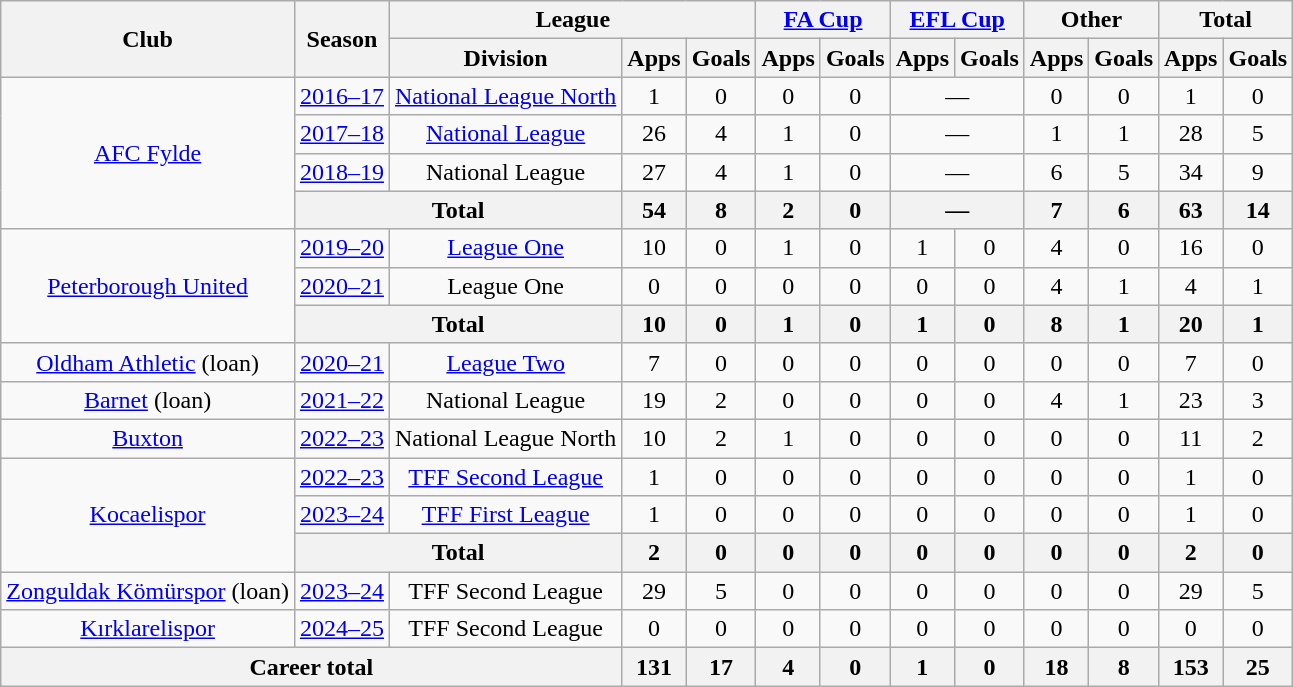<table class="wikitable" style="text-align:center">
<tr>
<th rowspan="2">Club</th>
<th rowspan="2">Season</th>
<th colspan="3">League</th>
<th colspan="2"><a href='#'>FA Cup</a></th>
<th colspan="2"><a href='#'>EFL Cup</a></th>
<th colspan="2">Other</th>
<th colspan="2">Total</th>
</tr>
<tr>
<th>Division</th>
<th>Apps</th>
<th>Goals</th>
<th>Apps</th>
<th>Goals</th>
<th>Apps</th>
<th>Goals</th>
<th>Apps</th>
<th>Goals</th>
<th>Apps</th>
<th>Goals</th>
</tr>
<tr>
<td rowspan="4"><a href='#'>AFC Fylde</a></td>
<td><a href='#'>2016–17</a></td>
<td><a href='#'>National League North</a></td>
<td>1</td>
<td>0</td>
<td>0</td>
<td>0</td>
<td colspan="2">—</td>
<td>0</td>
<td>0</td>
<td>1</td>
<td>0</td>
</tr>
<tr>
<td><a href='#'>2017–18</a></td>
<td><a href='#'>National League</a></td>
<td>26</td>
<td>4</td>
<td>1</td>
<td>0</td>
<td colspan="2">—</td>
<td>1</td>
<td>1</td>
<td>28</td>
<td>5</td>
</tr>
<tr>
<td><a href='#'>2018–19</a></td>
<td>National League</td>
<td>27</td>
<td>4</td>
<td>1</td>
<td>0</td>
<td colspan="2">—</td>
<td>6</td>
<td>5</td>
<td>34</td>
<td>9</td>
</tr>
<tr>
<th colspan="2">Total</th>
<th>54</th>
<th>8</th>
<th>2</th>
<th>0</th>
<th colspan="2">—</th>
<th>7</th>
<th>6</th>
<th>63</th>
<th>14</th>
</tr>
<tr>
<td rowspan="3"><a href='#'>Peterborough United</a></td>
<td><a href='#'>2019–20</a></td>
<td><a href='#'>League One</a></td>
<td>10</td>
<td>0</td>
<td>1</td>
<td>0</td>
<td>1</td>
<td>0</td>
<td>4</td>
<td>0</td>
<td>16</td>
<td>0</td>
</tr>
<tr>
<td><a href='#'>2020–21</a></td>
<td>League One</td>
<td>0</td>
<td>0</td>
<td>0</td>
<td>0</td>
<td>0</td>
<td>0</td>
<td>4</td>
<td>1</td>
<td>4</td>
<td>1</td>
</tr>
<tr>
<th colspan="2">Total</th>
<th>10</th>
<th>0</th>
<th>1</th>
<th>0</th>
<th>1</th>
<th>0</th>
<th>8</th>
<th>1</th>
<th>20</th>
<th>1</th>
</tr>
<tr>
<td><a href='#'>Oldham Athletic</a> (loan)</td>
<td><a href='#'>2020–21</a></td>
<td><a href='#'>League Two</a></td>
<td>7</td>
<td>0</td>
<td>0</td>
<td>0</td>
<td>0</td>
<td>0</td>
<td>0</td>
<td>0</td>
<td>7</td>
<td>0</td>
</tr>
<tr>
<td><a href='#'>Barnet</a> (loan)</td>
<td><a href='#'>2021–22</a></td>
<td>National League</td>
<td>19</td>
<td>2</td>
<td>0</td>
<td>0</td>
<td>0</td>
<td>0</td>
<td>4</td>
<td>1</td>
<td>23</td>
<td>3</td>
</tr>
<tr>
<td><a href='#'>Buxton</a></td>
<td><a href='#'>2022–23</a></td>
<td>National League North</td>
<td>10</td>
<td>2</td>
<td>1</td>
<td>0</td>
<td>0</td>
<td>0</td>
<td>0</td>
<td>0</td>
<td>11</td>
<td>2</td>
</tr>
<tr>
<td rowspan="3"><a href='#'>Kocaelispor</a></td>
<td><a href='#'>2022–23</a></td>
<td><a href='#'>TFF Second League</a></td>
<td>1</td>
<td>0</td>
<td>0</td>
<td>0</td>
<td>0</td>
<td>0</td>
<td>0</td>
<td>0</td>
<td>1</td>
<td>0</td>
</tr>
<tr>
<td><a href='#'>2023–24</a></td>
<td><a href='#'>TFF First League</a></td>
<td>1</td>
<td>0</td>
<td>0</td>
<td>0</td>
<td>0</td>
<td>0</td>
<td>0</td>
<td>0</td>
<td>1</td>
<td>0</td>
</tr>
<tr>
<th colspan="2">Total</th>
<th>2</th>
<th>0</th>
<th>0</th>
<th>0</th>
<th>0</th>
<th>0</th>
<th>0</th>
<th>0</th>
<th>2</th>
<th>0</th>
</tr>
<tr>
<td><a href='#'>Zonguldak Kömürspor</a> (loan)</td>
<td><a href='#'>2023–24</a></td>
<td>TFF Second League</td>
<td>29</td>
<td>5</td>
<td>0</td>
<td>0</td>
<td>0</td>
<td>0</td>
<td>0</td>
<td>0</td>
<td>29</td>
<td>5</td>
</tr>
<tr>
<td><a href='#'>Kırklarelispor</a></td>
<td><a href='#'>2024–25</a></td>
<td>TFF Second League</td>
<td>0</td>
<td>0</td>
<td>0</td>
<td>0</td>
<td>0</td>
<td>0</td>
<td>0</td>
<td>0</td>
<td>0</td>
<td>0</td>
</tr>
<tr>
<th colspan=3>Career total</th>
<th>131</th>
<th>17</th>
<th>4</th>
<th>0</th>
<th>1</th>
<th>0</th>
<th>18</th>
<th>8</th>
<th>153</th>
<th>25</th>
</tr>
</table>
